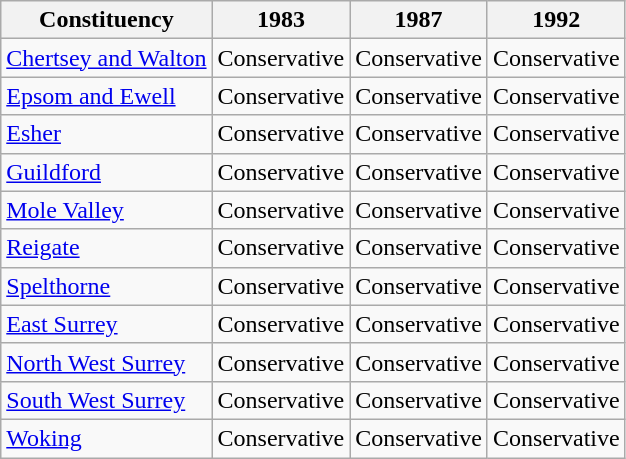<table class="wikitable">
<tr>
<th>Constituency</th>
<th>1983</th>
<th>1987</th>
<th>1992</th>
</tr>
<tr>
<td><a href='#'>Chertsey and Walton</a></td>
<td bgcolor=>Conservative</td>
<td bgcolor=>Conservative</td>
<td bgcolor=>Conservative</td>
</tr>
<tr>
<td><a href='#'>Epsom and Ewell</a></td>
<td bgcolor=>Conservative</td>
<td bgcolor=>Conservative</td>
<td bgcolor=>Conservative</td>
</tr>
<tr>
<td><a href='#'>Esher</a></td>
<td bgcolor=>Conservative</td>
<td bgcolor=>Conservative</td>
<td bgcolor=>Conservative</td>
</tr>
<tr>
<td><a href='#'>Guildford</a></td>
<td bgcolor=>Conservative</td>
<td bgcolor=>Conservative</td>
<td bgcolor=>Conservative</td>
</tr>
<tr>
<td><a href='#'>Mole Valley</a></td>
<td bgcolor=>Conservative</td>
<td bgcolor=>Conservative</td>
<td bgcolor=>Conservative</td>
</tr>
<tr>
<td><a href='#'>Reigate</a></td>
<td bgcolor=>Conservative</td>
<td bgcolor=>Conservative</td>
<td bgcolor=>Conservative</td>
</tr>
<tr>
<td><a href='#'>Spelthorne</a></td>
<td bgcolor=>Conservative</td>
<td bgcolor=>Conservative</td>
<td bgcolor=>Conservative</td>
</tr>
<tr>
<td><a href='#'>East Surrey</a></td>
<td bgcolor=>Conservative</td>
<td bgcolor=>Conservative</td>
<td bgcolor=>Conservative</td>
</tr>
<tr>
<td><a href='#'>North West Surrey</a></td>
<td bgcolor=>Conservative</td>
<td bgcolor=>Conservative</td>
<td bgcolor=>Conservative</td>
</tr>
<tr>
<td><a href='#'>South West Surrey</a></td>
<td bgcolor=>Conservative</td>
<td bgcolor=>Conservative</td>
<td bgcolor=>Conservative</td>
</tr>
<tr>
<td><a href='#'>Woking</a></td>
<td bgcolor=>Conservative</td>
<td bgcolor=>Conservative</td>
<td bgcolor=>Conservative</td>
</tr>
</table>
